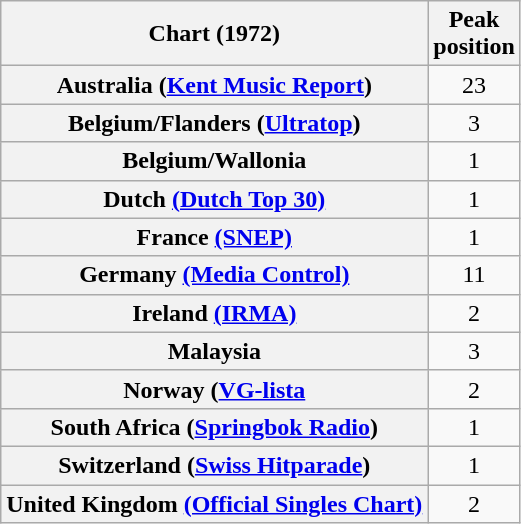<table class="wikitable sortable plainrowheaders">
<tr>
<th scope="col">Chart (1972)</th>
<th scope="col">Peak<br>position</th>
</tr>
<tr>
<th scope="row">Australia (<a href='#'>Kent Music Report</a>)</th>
<td align="center">23</td>
</tr>
<tr>
<th scope="row">Belgium/Flanders (<a href='#'>Ultratop</a>)</th>
<td style="text-align:center;">3</td>
</tr>
<tr>
<th scope="row">Belgium/Wallonia</th>
<td style="text-align:center;">1</td>
</tr>
<tr>
<th scope="row">Dutch <a href='#'>(Dutch Top 30)</a></th>
<td style="text-align:center;">1</td>
</tr>
<tr>
<th scope="row">France <a href='#'>(SNEP)</a></th>
<td style="text-align:center;">1</td>
</tr>
<tr>
<th scope="row">Germany <a href='#'>(Media Control)</a></th>
<td style="text-align:center;">11</td>
</tr>
<tr>
<th scope="row">Ireland <a href='#'>(IRMA)</a></th>
<td style="text-align:center;">2</td>
</tr>
<tr>
<th scope="row">Malaysia</th>
<td style="text-align:center;">3</td>
</tr>
<tr>
<th scope="row">Norway (<a href='#'>VG-lista</a></th>
<td style="text-align:center;">2</td>
</tr>
<tr>
<th scope="row">South Africa (<a href='#'>Springbok Radio</a>) </th>
<td style="text-align:center;">1</td>
</tr>
<tr>
<th scope="row">Switzerland (<a href='#'>Swiss Hitparade</a>)</th>
<td style="text-align:center;">1</td>
</tr>
<tr>
<th scope="row">United Kingdom <a href='#'>(Official Singles Chart)</a></th>
<td style="text-align:center;">2</td>
</tr>
</table>
